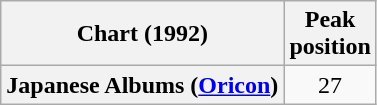<table class="wikitable plainrowheaders" style="text-align:center">
<tr>
<th scope="col">Chart (1992)</th>
<th scope="col">Peak<br> position</th>
</tr>
<tr>
<th scope="row">Japanese Albums (<a href='#'>Oricon</a>)</th>
<td>27</td>
</tr>
</table>
